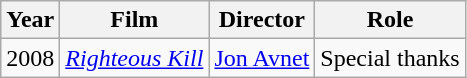<table class="wikitable">
<tr>
<th>Year</th>
<th>Film</th>
<th>Director</th>
<th>Role</th>
</tr>
<tr>
<td>2008</td>
<td><em><a href='#'>Righteous Kill</a></em></td>
<td><a href='#'>Jon Avnet</a></td>
<td>Special thanks</td>
</tr>
</table>
